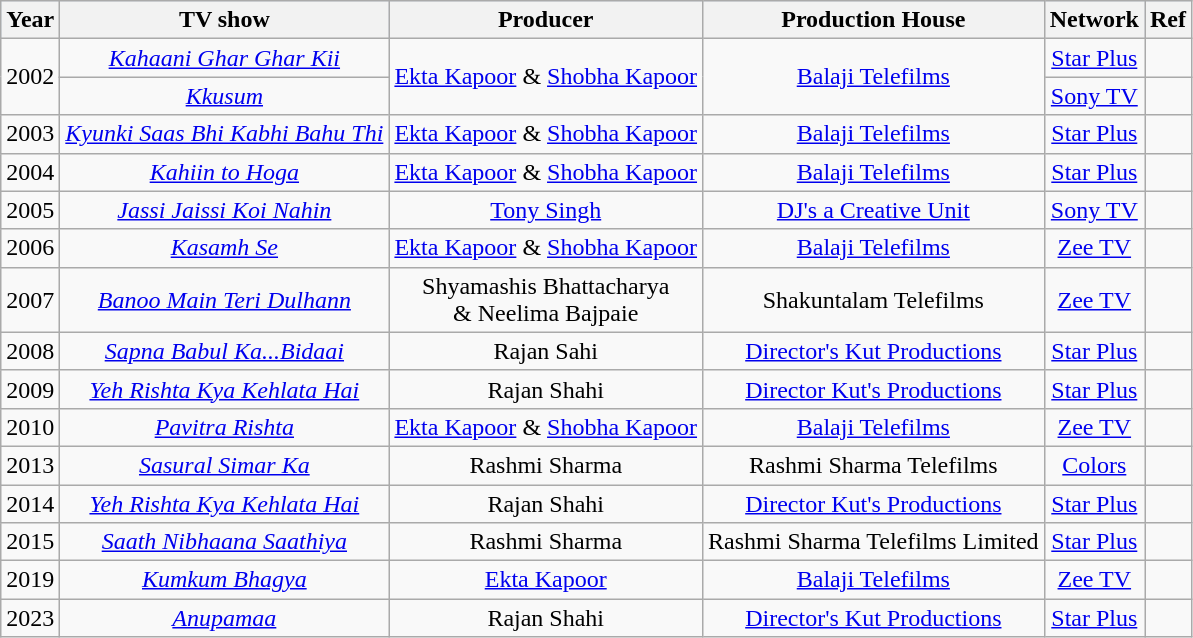<table class="wikitable sortable" style="text-align:center;">
<tr bgcolor="#d1e4fd">
<th>Year</th>
<th>TV show</th>
<th>Producer</th>
<th>Production House</th>
<th>Network</th>
<th>Ref</th>
</tr>
<tr>
<td rowspan="2">2002</td>
<td><em><a href='#'>Kahaani Ghar Ghar Kii</a></em></td>
<td rowspan="2"><a href='#'>Ekta Kapoor</a> & <a href='#'>Shobha Kapoor</a></td>
<td rowspan="2"><a href='#'>Balaji Telefilms</a></td>
<td><a href='#'>Star Plus</a></td>
<td></td>
</tr>
<tr>
<td><em><a href='#'>Kkusum</a></em></td>
<td><a href='#'>Sony TV</a></td>
<td></td>
</tr>
<tr>
<td>2003</td>
<td><em><a href='#'>Kyunki Saas Bhi Kabhi Bahu Thi</a></em></td>
<td><a href='#'>Ekta Kapoor</a> & <a href='#'>Shobha Kapoor</a></td>
<td><a href='#'>Balaji Telefilms</a></td>
<td><a href='#'>Star Plus</a></td>
<td></td>
</tr>
<tr>
<td>2004</td>
<td><em><a href='#'>Kahiin to Hoga</a></em></td>
<td><a href='#'>Ekta Kapoor</a> & <a href='#'>Shobha Kapoor</a></td>
<td><a href='#'>Balaji Telefilms</a></td>
<td><a href='#'>Star Plus</a></td>
<td></td>
</tr>
<tr>
<td>2005</td>
<td><em><a href='#'>Jassi Jaissi Koi Nahin</a></em></td>
<td><a href='#'>Tony Singh</a></td>
<td><a href='#'>DJ's a Creative Unit</a></td>
<td><a href='#'>Sony TV</a></td>
<td></td>
</tr>
<tr>
<td>2006</td>
<td><em><a href='#'>Kasamh Se</a></em></td>
<td><a href='#'>Ekta Kapoor</a> & <a href='#'>Shobha Kapoor</a></td>
<td><a href='#'>Balaji Telefilms</a></td>
<td><a href='#'>Zee TV</a></td>
<td></td>
</tr>
<tr>
<td>2007</td>
<td><em><a href='#'>Banoo Main Teri Dulhann</a></em></td>
<td>Shyamashis Bhattacharya<br>& Neelima Bajpaie</td>
<td>Shakuntalam Telefilms</td>
<td><a href='#'>Zee TV</a></td>
<td></td>
</tr>
<tr>
<td>2008</td>
<td><em><a href='#'>Sapna Babul Ka...Bidaai</a></em></td>
<td>Rajan Sahi</td>
<td><a href='#'>Director's Kut Productions</a></td>
<td><a href='#'>Star Plus</a></td>
<td></td>
</tr>
<tr>
<td>2009</td>
<td><em><a href='#'>Yeh Rishta Kya Kehlata Hai</a></em></td>
<td>Rajan Shahi</td>
<td><a href='#'>Director Kut's Productions</a></td>
<td><a href='#'>Star Plus</a></td>
<td></td>
</tr>
<tr>
<td>2010</td>
<td><em><a href='#'>Pavitra Rishta</a></em></td>
<td><a href='#'>Ekta Kapoor</a> & <a href='#'>Shobha Kapoor</a></td>
<td><a href='#'>Balaji Telefilms</a></td>
<td><a href='#'>Zee TV</a></td>
<td></td>
</tr>
<tr>
<td>2013</td>
<td><em><a href='#'>Sasural Simar Ka</a></em></td>
<td>Rashmi Sharma</td>
<td>Rashmi Sharma Telefilms</td>
<td><a href='#'>Colors</a></td>
<td></td>
</tr>
<tr>
<td>2014</td>
<td><em><a href='#'>Yeh Rishta Kya Kehlata Hai</a></em></td>
<td>Rajan Shahi</td>
<td><a href='#'>Director Kut's Productions</a></td>
<td><a href='#'>Star Plus</a></td>
<td></td>
</tr>
<tr>
<td>2015</td>
<td><em><a href='#'>Saath Nibhaana Saathiya</a></em></td>
<td>Rashmi Sharma</td>
<td>Rashmi Sharma Telefilms Limited</td>
<td><a href='#'>Star Plus</a></td>
<td></td>
</tr>
<tr>
<td>2019</td>
<td><em><a href='#'>Kumkum Bhagya</a></em></td>
<td><a href='#'>Ekta Kapoor</a></td>
<td><a href='#'>Balaji Telefilms</a></td>
<td><a href='#'>Zee TV</a></td>
<td></td>
</tr>
<tr>
<td>2023</td>
<td><em><a href='#'>Anupamaa</a></em></td>
<td>Rajan Shahi</td>
<td><a href='#'>Director's Kut Productions</a></td>
<td><a href='#'>Star Plus</a></td>
<td></td>
</tr>
</table>
